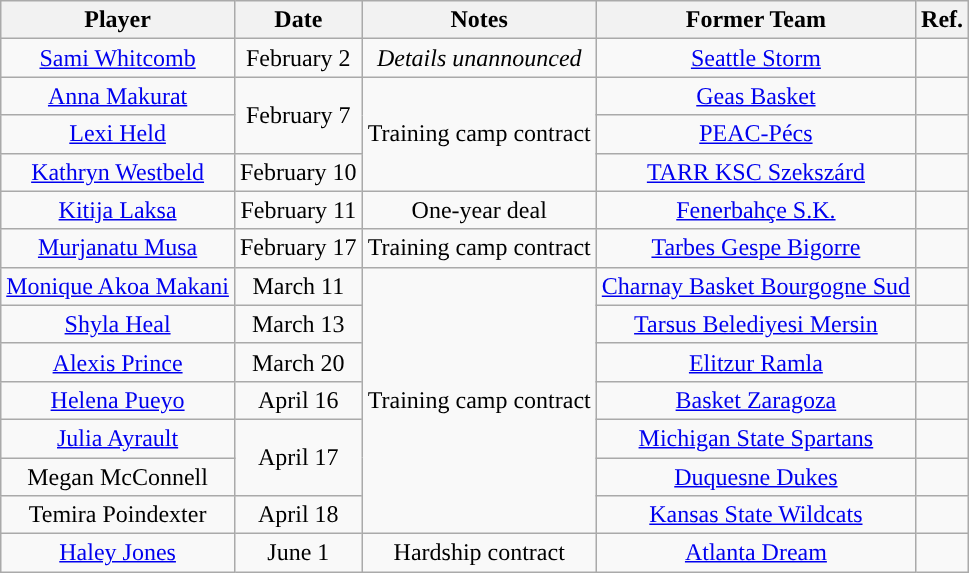<table class="wikitable sortable sortable" style="text-align: center">
<tr>
<th>Player</th>
<th>Date</th>
<th>Notes</th>
<th>Former Team</th>
<th>Ref.</th>
</tr>
<tr>
<td><a href='#'>Sami Whitcomb</a></td>
<td>February 2</td>
<td><em>Details unannounced</em></td>
<td><a href='#'>Seattle Storm</a></td>
<td></td>
</tr>
<tr>
<td><a href='#'>Anna Makurat</a></td>
<td rowspan=2>February 7</td>
<td rowspan=3>Training camp contract</td>
<td><a href='#'>Geas Basket</a></td>
<td></td>
</tr>
<tr>
<td><a href='#'>Lexi Held</a></td>
<td><a href='#'>PEAC-Pécs</a></td>
<td></td>
</tr>
<tr>
<td><a href='#'>Kathryn Westbeld</a></td>
<td>February 10</td>
<td><a href='#'>TARR KSC Szekszárd</a></td>
<td></td>
</tr>
<tr>
<td><a href='#'>Kitija Laksa</a></td>
<td>February 11</td>
<td>One-year deal</td>
<td><a href='#'>Fenerbahçe S.K.</a></td>
<td></td>
</tr>
<tr>
<td><a href='#'>Murjanatu Musa</a></td>
<td>February 17</td>
<td>Training camp contract</td>
<td><a href='#'>Tarbes Gespe Bigorre</a></td>
<td></td>
</tr>
<tr>
<td><a href='#'>Monique Akoa Makani</a></td>
<td>March 11</td>
<td rowspan=7>Training camp contract</td>
<td><a href='#'>Charnay Basket Bourgogne Sud</a></td>
<td></td>
</tr>
<tr>
<td><a href='#'>Shyla Heal</a></td>
<td>March 13</td>
<td><a href='#'>Tarsus Belediyesi Mersin</a></td>
<td></td>
</tr>
<tr>
<td><a href='#'>Alexis Prince</a></td>
<td>March 20</td>
<td><a href='#'>Elitzur Ramla</a></td>
<td></td>
</tr>
<tr>
<td><a href='#'>Helena Pueyo</a></td>
<td>April 16</td>
<td><a href='#'>Basket Zaragoza</a></td>
<td></td>
</tr>
<tr>
<td><a href='#'>Julia Ayrault</a></td>
<td rowspan=2>April 17</td>
<td><a href='#'>Michigan State Spartans</a></td>
<td></td>
</tr>
<tr>
<td>Megan McConnell</td>
<td><a href='#'>Duquesne Dukes</a></td>
<td></td>
</tr>
<tr>
<td>Temira Poindexter</td>
<td>April 18</td>
<td><a href='#'>Kansas State Wildcats</a></td>
<td></td>
</tr>
<tr>
<td><a href='#'>Haley Jones</a></td>
<td>June 1</td>
<td>Hardship contract</td>
<td><a href='#'>Atlanta Dream</a></td>
<td></td>
</tr>
</table>
